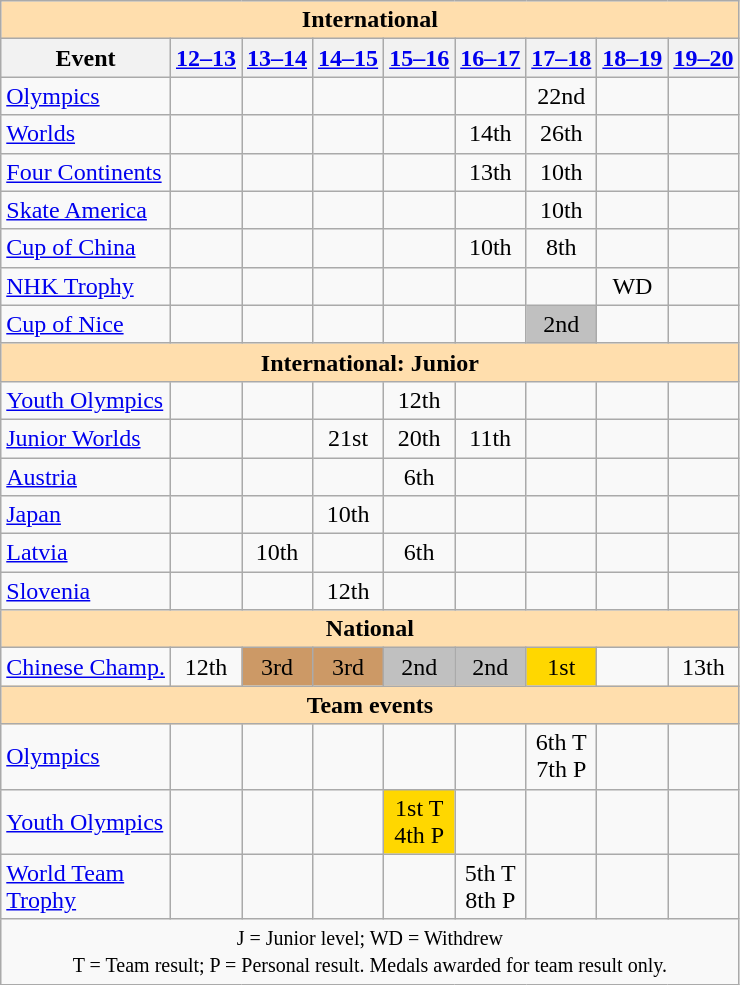<table class="wikitable" style="text-align:center">
<tr>
<th style="background-color: #ffdead; " colspan=9 align=center>International</th>
</tr>
<tr>
<th>Event</th>
<th><a href='#'>12–13</a></th>
<th><a href='#'>13–14</a></th>
<th><a href='#'>14–15</a></th>
<th><a href='#'>15–16</a></th>
<th><a href='#'>16–17</a></th>
<th><a href='#'>17–18</a></th>
<th><a href='#'>18–19</a></th>
<th><a href='#'>19–20</a></th>
</tr>
<tr>
<td align=left><a href='#'>Olympics</a></td>
<td></td>
<td></td>
<td></td>
<td></td>
<td></td>
<td>22nd</td>
<td></td>
<td></td>
</tr>
<tr>
<td align=left><a href='#'>Worlds</a></td>
<td></td>
<td></td>
<td></td>
<td></td>
<td>14th</td>
<td>26th</td>
<td></td>
<td></td>
</tr>
<tr>
<td align=left><a href='#'>Four Continents</a></td>
<td></td>
<td></td>
<td></td>
<td></td>
<td>13th</td>
<td>10th</td>
<td></td>
<td></td>
</tr>
<tr>
<td align=left> <a href='#'>Skate America</a></td>
<td></td>
<td></td>
<td></td>
<td></td>
<td></td>
<td>10th</td>
<td></td>
<td></td>
</tr>
<tr>
<td align=left> <a href='#'>Cup of China</a></td>
<td></td>
<td></td>
<td></td>
<td></td>
<td>10th</td>
<td>8th</td>
<td></td>
<td></td>
</tr>
<tr>
<td align=left> <a href='#'>NHK Trophy</a></td>
<td></td>
<td></td>
<td></td>
<td></td>
<td></td>
<td></td>
<td>WD</td>
<td></td>
</tr>
<tr>
<td align=left><a href='#'>Cup of Nice</a></td>
<td></td>
<td></td>
<td></td>
<td></td>
<td></td>
<td bgcolor=silver>2nd</td>
<td></td>
<td></td>
</tr>
<tr>
<th style="background-color: #ffdead; " colspan=9 align=center>International: Junior</th>
</tr>
<tr>
<td align=left><a href='#'>Youth Olympics</a></td>
<td></td>
<td></td>
<td></td>
<td>12th</td>
<td></td>
<td></td>
<td></td>
<td></td>
</tr>
<tr>
<td align=left><a href='#'>Junior Worlds</a></td>
<td></td>
<td></td>
<td>21st</td>
<td>20th</td>
<td>11th</td>
<td></td>
<td></td>
<td></td>
</tr>
<tr>
<td align=left> <a href='#'>Austria</a></td>
<td></td>
<td></td>
<td></td>
<td>6th</td>
<td></td>
<td></td>
<td></td>
<td></td>
</tr>
<tr>
<td align=left> <a href='#'>Japan</a></td>
<td></td>
<td></td>
<td>10th</td>
<td></td>
<td></td>
<td></td>
<td></td>
<td></td>
</tr>
<tr>
<td align=left> <a href='#'>Latvia</a></td>
<td></td>
<td>10th</td>
<td></td>
<td>6th</td>
<td></td>
<td></td>
<td></td>
<td></td>
</tr>
<tr>
<td align=left> <a href='#'>Slovenia</a></td>
<td></td>
<td></td>
<td>12th</td>
<td></td>
<td></td>
<td></td>
<td></td>
<td></td>
</tr>
<tr>
<th style="background-color: #ffdead; " colspan=9 align=center>National</th>
</tr>
<tr>
<td align=left><a href='#'>Chinese Champ.</a></td>
<td>12th</td>
<td bgcolor=cc9966>3rd</td>
<td bgcolor=cc9966>3rd</td>
<td bgcolor=silver>2nd</td>
<td bgcolor=silver>2nd</td>
<td bgcolor=gold>1st</td>
<td></td>
<td>13th</td>
</tr>
<tr>
<th style="background-color: #ffdead; " colspan=9 align=center>Team events</th>
</tr>
<tr>
<td align=left><a href='#'>Olympics</a></td>
<td></td>
<td></td>
<td></td>
<td></td>
<td></td>
<td>6th T <br> 7th P</td>
<td></td>
<td></td>
</tr>
<tr>
<td align=left><a href='#'>Youth Olympics</a></td>
<td></td>
<td></td>
<td></td>
<td bgcolor=gold>1st T <br>4th P</td>
<td></td>
<td></td>
<td></td>
<td></td>
</tr>
<tr>
<td align=left><a href='#'>World Team<br>Trophy</a></td>
<td></td>
<td></td>
<td></td>
<td></td>
<td>5th T <br> 8th P</td>
<td></td>
<td></td>
<td></td>
</tr>
<tr>
<td colspan=9 align=center><small> J = Junior level; WD = Withdrew <br> T = Team result; P = Personal result. Medals awarded for team result only. </small></td>
</tr>
</table>
